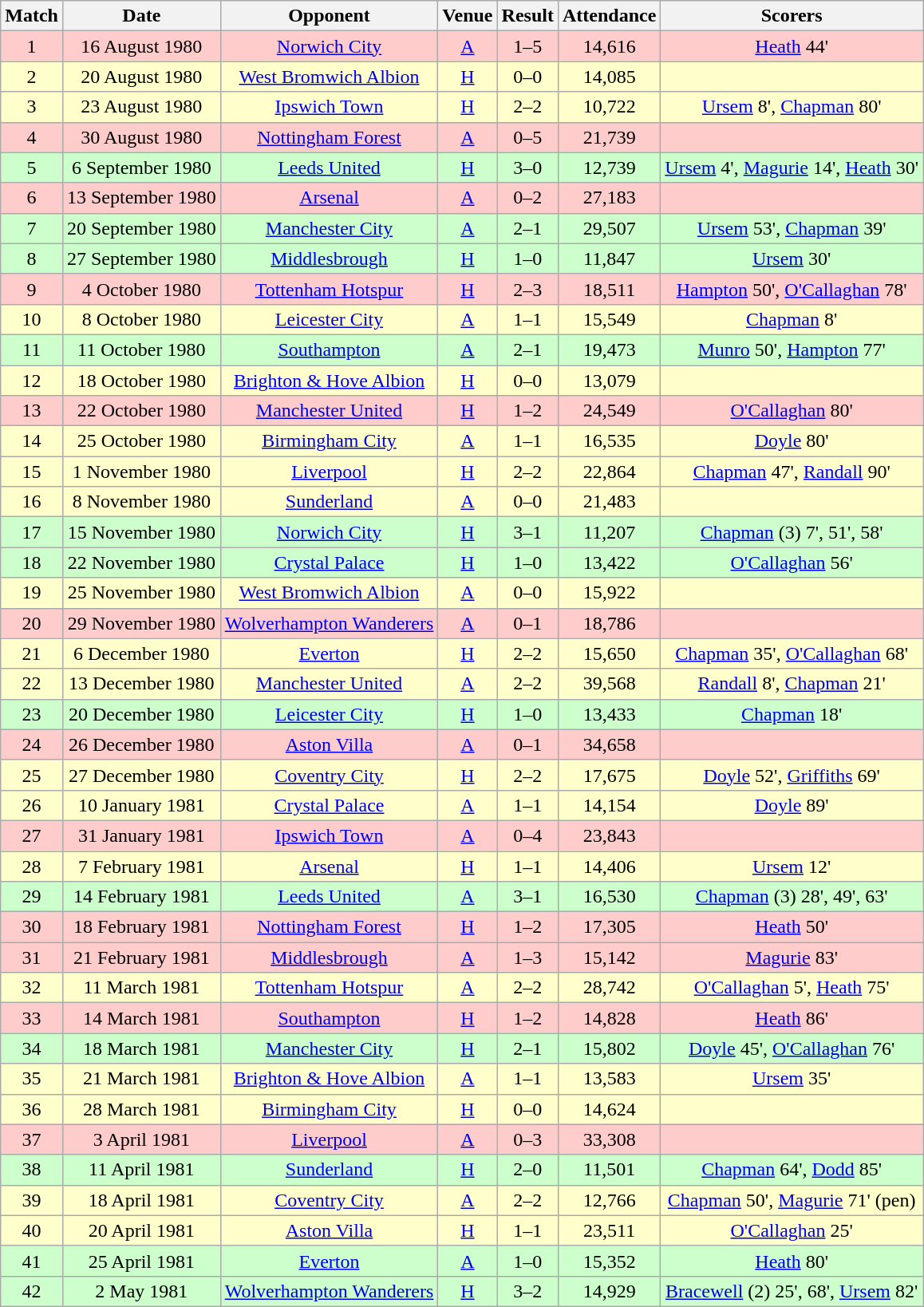<table class="wikitable" style="font-size:100%; text-align:center">
<tr>
<th>Match</th>
<th>Date</th>
<th>Opponent</th>
<th>Venue</th>
<th>Result</th>
<th>Attendance</th>
<th>Scorers</th>
</tr>
<tr style="background-color: #FFCCCC;">
<td>1</td>
<td>16 August 1980</td>
<td><a href='#'>Norwich City</a></td>
<td><a href='#'>A</a></td>
<td>1–5</td>
<td>14,616</td>
<td><a href='#'>Heath</a> 44'</td>
</tr>
<tr style="background-color: #FFFFCC;">
<td>2</td>
<td>20 August 1980</td>
<td><a href='#'>West Bromwich Albion</a></td>
<td><a href='#'>H</a></td>
<td>0–0</td>
<td>14,085</td>
<td></td>
</tr>
<tr style="background-color: #FFFFCC;">
<td>3</td>
<td>23 August 1980</td>
<td><a href='#'>Ipswich Town</a></td>
<td><a href='#'>H</a></td>
<td>2–2</td>
<td>10,722</td>
<td><a href='#'>Ursem</a> 8', <a href='#'>Chapman</a> 80'</td>
</tr>
<tr style="background-color: #FFCCCC;">
<td>4</td>
<td>30 August 1980</td>
<td><a href='#'>Nottingham Forest</a></td>
<td><a href='#'>A</a></td>
<td>0–5</td>
<td>21,739</td>
<td></td>
</tr>
<tr style="background-color: #CCFFCC;">
<td>5</td>
<td>6 September 1980</td>
<td><a href='#'>Leeds United</a></td>
<td><a href='#'>H</a></td>
<td>3–0</td>
<td>12,739</td>
<td><a href='#'>Ursem</a> 4', <a href='#'>Magurie</a> 14', <a href='#'>Heath</a> 30'</td>
</tr>
<tr style="background-color: #FFCCCC;">
<td>6</td>
<td>13 September 1980</td>
<td><a href='#'>Arsenal</a></td>
<td><a href='#'>A</a></td>
<td>0–2</td>
<td>27,183</td>
<td></td>
</tr>
<tr style="background-color: #CCFFCC;">
<td>7</td>
<td>20 September 1980</td>
<td><a href='#'>Manchester City</a></td>
<td><a href='#'>A</a></td>
<td>2–1</td>
<td>29,507</td>
<td><a href='#'>Ursem</a> 53', <a href='#'>Chapman</a> 39'</td>
</tr>
<tr style="background-color: #CCFFCC;">
<td>8</td>
<td>27 September 1980</td>
<td><a href='#'>Middlesbrough</a></td>
<td><a href='#'>H</a></td>
<td>1–0</td>
<td>11,847</td>
<td><a href='#'>Ursem</a> 30'</td>
</tr>
<tr style="background-color: #FFCCCC;">
<td>9</td>
<td>4 October 1980</td>
<td><a href='#'>Tottenham Hotspur</a></td>
<td><a href='#'>H</a></td>
<td>2–3</td>
<td>18,511</td>
<td><a href='#'>Hampton</a> 50', <a href='#'>O'Callaghan</a> 78'</td>
</tr>
<tr style="background-color: #FFFFCC;">
<td>10</td>
<td>8 October 1980</td>
<td><a href='#'>Leicester City</a></td>
<td><a href='#'>A</a></td>
<td>1–1</td>
<td>15,549</td>
<td><a href='#'>Chapman</a> 8'</td>
</tr>
<tr style="background-color: #CCFFCC;">
<td>11</td>
<td>11 October 1980</td>
<td><a href='#'>Southampton</a></td>
<td><a href='#'>A</a></td>
<td>2–1</td>
<td>19,473</td>
<td><a href='#'>Munro</a> 50', <a href='#'>Hampton</a> 77'</td>
</tr>
<tr style="background-color: #FFFFCC;">
<td>12</td>
<td>18 October 1980</td>
<td><a href='#'>Brighton & Hove Albion</a></td>
<td><a href='#'>H</a></td>
<td>0–0</td>
<td>13,079</td>
<td></td>
</tr>
<tr style="background-color: #FFCCCC;">
<td>13</td>
<td>22 October 1980</td>
<td><a href='#'>Manchester United</a></td>
<td><a href='#'>H</a></td>
<td>1–2</td>
<td>24,549</td>
<td><a href='#'>O'Callaghan</a> 80'</td>
</tr>
<tr style="background-color: #FFFFCC;">
<td>14</td>
<td>25 October 1980</td>
<td><a href='#'>Birmingham City</a></td>
<td><a href='#'>A</a></td>
<td>1–1</td>
<td>16,535</td>
<td><a href='#'>Doyle</a> 80'</td>
</tr>
<tr style="background-color: #FFFFCC;">
<td>15</td>
<td>1 November 1980</td>
<td><a href='#'>Liverpool</a></td>
<td><a href='#'>H</a></td>
<td>2–2</td>
<td>22,864</td>
<td><a href='#'>Chapman</a> 47', <a href='#'>Randall</a> 90'</td>
</tr>
<tr style="background-color: #FFFFCC;">
<td>16</td>
<td>8 November 1980</td>
<td><a href='#'>Sunderland</a></td>
<td><a href='#'>A</a></td>
<td>0–0</td>
<td>21,483</td>
<td></td>
</tr>
<tr style="background-color: #CCFFCC;">
<td>17</td>
<td>15 November 1980</td>
<td><a href='#'>Norwich City</a></td>
<td><a href='#'>H</a></td>
<td>3–1</td>
<td>11,207</td>
<td><a href='#'>Chapman</a> (3) 7', 51', 58'</td>
</tr>
<tr style="background-color: #CCFFCC;">
<td>18</td>
<td>22 November 1980</td>
<td><a href='#'>Crystal Palace</a></td>
<td><a href='#'>H</a></td>
<td>1–0</td>
<td>13,422</td>
<td><a href='#'>O'Callaghan</a> 56'</td>
</tr>
<tr style="background-color: #FFFFCC;">
<td>19</td>
<td>25 November 1980</td>
<td><a href='#'>West Bromwich Albion</a></td>
<td><a href='#'>A</a></td>
<td>0–0</td>
<td>15,922</td>
<td></td>
</tr>
<tr style="background-color: #FFCCCC;">
<td>20</td>
<td>29 November 1980</td>
<td><a href='#'>Wolverhampton Wanderers</a></td>
<td><a href='#'>A</a></td>
<td>0–1</td>
<td>18,786</td>
<td></td>
</tr>
<tr style="background-color: #FFFFCC;">
<td>21</td>
<td>6 December 1980</td>
<td><a href='#'>Everton</a></td>
<td><a href='#'>H</a></td>
<td>2–2</td>
<td>15,650</td>
<td><a href='#'>Chapman</a> 35', <a href='#'>O'Callaghan</a> 68'</td>
</tr>
<tr style="background-color: #FFFFCC;">
<td>22</td>
<td>13 December 1980</td>
<td><a href='#'>Manchester United</a></td>
<td><a href='#'>A</a></td>
<td>2–2</td>
<td>39,568</td>
<td><a href='#'>Randall</a> 8', <a href='#'>Chapman</a> 21'</td>
</tr>
<tr style="background-color: #CCFFCC;">
<td>23</td>
<td>20 December 1980</td>
<td><a href='#'>Leicester City</a></td>
<td><a href='#'>H</a></td>
<td>1–0</td>
<td>13,433</td>
<td><a href='#'>Chapman</a> 18'</td>
</tr>
<tr style="background-color: #FFCCCC;">
<td>24</td>
<td>26 December 1980</td>
<td><a href='#'>Aston Villa</a></td>
<td><a href='#'>A</a></td>
<td>0–1</td>
<td>34,658</td>
<td></td>
</tr>
<tr style="background-color: #FFFFCC;">
<td>25</td>
<td>27 December 1980</td>
<td><a href='#'>Coventry City</a></td>
<td><a href='#'>H</a></td>
<td>2–2</td>
<td>17,675</td>
<td><a href='#'>Doyle</a> 52', <a href='#'>Griffiths</a> 69'</td>
</tr>
<tr style="background-color: #FFFFCC;">
<td>26</td>
<td>10 January 1981</td>
<td><a href='#'>Crystal Palace</a></td>
<td><a href='#'>A</a></td>
<td>1–1</td>
<td>14,154</td>
<td><a href='#'>Doyle</a> 89'</td>
</tr>
<tr style="background-color: #FFCCCC;">
<td>27</td>
<td>31 January 1981</td>
<td><a href='#'>Ipswich Town</a></td>
<td><a href='#'>A</a></td>
<td>0–4</td>
<td>23,843</td>
<td></td>
</tr>
<tr style="background-color: #FFFFCC;">
<td>28</td>
<td>7 February 1981</td>
<td><a href='#'>Arsenal</a></td>
<td><a href='#'>H</a></td>
<td>1–1</td>
<td>14,406</td>
<td><a href='#'>Ursem</a> 12'</td>
</tr>
<tr style="background-color: #CCFFCC;">
<td>29</td>
<td>14 February 1981</td>
<td><a href='#'>Leeds United</a></td>
<td><a href='#'>A</a></td>
<td>3–1</td>
<td>16,530</td>
<td><a href='#'>Chapman</a> (3) 28', 49', 63'</td>
</tr>
<tr style="background-color: #FFCCCC;">
<td>30</td>
<td>18 February 1981</td>
<td><a href='#'>Nottingham Forest</a></td>
<td><a href='#'>H</a></td>
<td>1–2</td>
<td>17,305</td>
<td><a href='#'>Heath</a> 50'</td>
</tr>
<tr style="background-color: #FFCCCC;">
<td>31</td>
<td>21 February 1981</td>
<td><a href='#'>Middlesbrough</a></td>
<td><a href='#'>A</a></td>
<td>1–3</td>
<td>15,142</td>
<td><a href='#'>Magurie</a> 83'</td>
</tr>
<tr style="background-color: #FFFFCC;">
<td>32</td>
<td>11 March 1981</td>
<td><a href='#'>Tottenham Hotspur</a></td>
<td><a href='#'>A</a></td>
<td>2–2</td>
<td>28,742</td>
<td><a href='#'>O'Callaghan</a> 5', <a href='#'>Heath</a> 75'</td>
</tr>
<tr style="background-color: #FFCCCC;">
<td>33</td>
<td>14 March 1981</td>
<td><a href='#'>Southampton</a></td>
<td><a href='#'>H</a></td>
<td>1–2</td>
<td>14,828</td>
<td><a href='#'>Heath</a> 86'</td>
</tr>
<tr style="background-color: #CCFFCC;">
<td>34</td>
<td>18 March 1981</td>
<td><a href='#'>Manchester City</a></td>
<td><a href='#'>H</a></td>
<td>2–1</td>
<td>15,802</td>
<td><a href='#'>Doyle</a> 45', <a href='#'>O'Callaghan</a> 76'</td>
</tr>
<tr style="background-color: #FFFFCC;">
<td>35</td>
<td>21 March 1981</td>
<td><a href='#'>Brighton & Hove Albion</a></td>
<td><a href='#'>A</a></td>
<td>1–1</td>
<td>13,583</td>
<td><a href='#'>Ursem</a> 35'</td>
</tr>
<tr style="background-color: #FFFFCC;">
<td>36</td>
<td>28 March 1981</td>
<td><a href='#'>Birmingham City</a></td>
<td><a href='#'>H</a></td>
<td>0–0</td>
<td>14,624</td>
<td></td>
</tr>
<tr style="background-color: #FFCCCC;">
<td>37</td>
<td>3 April 1981</td>
<td><a href='#'>Liverpool</a></td>
<td><a href='#'>A</a></td>
<td>0–3</td>
<td>33,308</td>
<td></td>
</tr>
<tr style="background-color: #CCFFCC;">
<td>38</td>
<td>11 April 1981</td>
<td><a href='#'>Sunderland</a></td>
<td><a href='#'>H</a></td>
<td>2–0</td>
<td>11,501</td>
<td><a href='#'>Chapman</a> 64', <a href='#'>Dodd</a> 85'</td>
</tr>
<tr style="background-color: #FFFFCC;">
<td>39</td>
<td>18 April 1981</td>
<td><a href='#'>Coventry City</a></td>
<td><a href='#'>A</a></td>
<td>2–2</td>
<td>12,766</td>
<td><a href='#'>Chapman</a> 50', <a href='#'>Magurie</a> 71' (pen)</td>
</tr>
<tr style="background-color: #FFFFCC;">
<td>40</td>
<td>20 April 1981</td>
<td><a href='#'>Aston Villa</a></td>
<td><a href='#'>H</a></td>
<td>1–1</td>
<td>23,511</td>
<td><a href='#'>O'Callaghan</a> 25'</td>
</tr>
<tr style="background-color: #CCFFCC;">
<td>41</td>
<td>25 April 1981</td>
<td><a href='#'>Everton</a></td>
<td><a href='#'>A</a></td>
<td>1–0</td>
<td>15,352</td>
<td><a href='#'>Heath</a> 80'</td>
</tr>
<tr style="background-color: #CCFFCC;">
<td>42</td>
<td>2 May 1981</td>
<td><a href='#'>Wolverhampton Wanderers</a></td>
<td><a href='#'>H</a></td>
<td>3–2</td>
<td>14,929</td>
<td><a href='#'>Bracewell</a> (2) 25', 68', <a href='#'>Ursem</a> 82'</td>
</tr>
</table>
